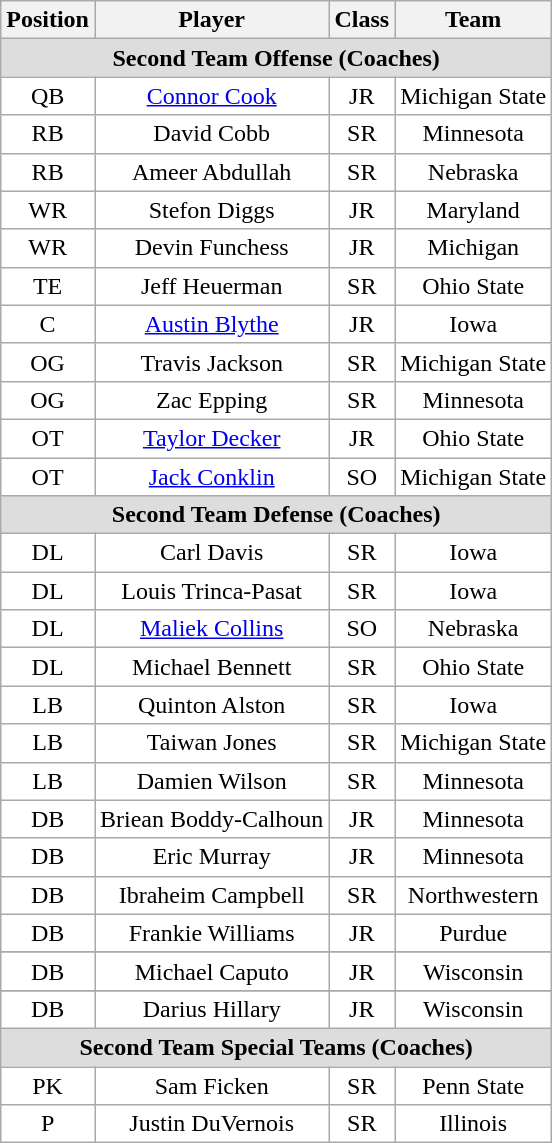<table class="wikitable sortable">
<tr>
<th>Position</th>
<th>Player</th>
<th>Class</th>
<th>Team</th>
</tr>
<tr>
<td colspan="4" style="text-align:center; background:#ddd;"><strong>Second Team Offense (Coaches)</strong></td>
</tr>
<tr style="text-align:center;">
<td style="background:white">QB</td>
<td style="background:white"><a href='#'>Connor Cook</a></td>
<td style="background:white">JR</td>
<td style="background:white">Michigan State</td>
</tr>
<tr style="text-align:center;">
<td style="background:white">RB</td>
<td style="background:white">David Cobb</td>
<td style="background:white">SR</td>
<td style="background:white">Minnesota</td>
</tr>
<tr style="text-align:center;">
<td style="background:white">RB</td>
<td style="background:white">Ameer Abdullah</td>
<td style="background:white">SR</td>
<td style="background:white">Nebraska</td>
</tr>
<tr style="text-align:center;">
<td style="background:white">WR</td>
<td style="background:white">Stefon Diggs</td>
<td style="background:white">JR</td>
<td style="background:white">Maryland</td>
</tr>
<tr style="text-align:center;">
<td style="background:white">WR</td>
<td style="background:white">Devin Funchess</td>
<td style="background:white">JR</td>
<td style="background:white">Michigan</td>
</tr>
<tr style="text-align:center;">
<td style="background:white">TE</td>
<td style="background:white">Jeff Heuerman</td>
<td style="background:white">SR</td>
<td style="background:white">Ohio State</td>
</tr>
<tr style="text-align:center;">
<td style="background:white">C</td>
<td style="background:white"><a href='#'>Austin Blythe</a></td>
<td style="background:white">JR</td>
<td style="background:white">Iowa</td>
</tr>
<tr style="text-align:center;">
<td style="background:white">OG</td>
<td style="background:white">Travis Jackson</td>
<td style="background:white">SR</td>
<td style="background:white">Michigan State</td>
</tr>
<tr style="text-align:center;">
<td style="background:white">OG</td>
<td style="background:white">Zac Epping</td>
<td style="background:white">SR</td>
<td style="background:white">Minnesota</td>
</tr>
<tr style="text-align:center;">
<td style="background:white">OT</td>
<td style="background:white"><a href='#'>Taylor Decker</a></td>
<td style="background:white">JR</td>
<td style="background:white">Ohio State</td>
</tr>
<tr style="text-align:center;">
<td style="background:white">OT</td>
<td style="background:white"><a href='#'>Jack Conklin</a></td>
<td style="background:white">SO</td>
<td style="background:white">Michigan State</td>
</tr>
<tr>
<td colspan="4" style="text-align:center; background:#ddd;"><strong>Second Team Defense (Coaches)</strong></td>
</tr>
<tr style="text-align:center;">
<td style="background:white">DL</td>
<td style="background:white">Carl Davis</td>
<td style="background:white">SR</td>
<td style="background:white">Iowa</td>
</tr>
<tr style="text-align:center;">
<td style="background:white">DL</td>
<td style="background:white">Louis Trinca-Pasat</td>
<td style="background:white">SR</td>
<td style="background:white">Iowa</td>
</tr>
<tr style="text-align:center;">
<td style="background:white">DL</td>
<td style="background:white"><a href='#'>Maliek Collins</a></td>
<td style="background:white">SO</td>
<td style="background:white">Nebraska</td>
</tr>
<tr style="text-align:center;">
<td style="background:white">DL</td>
<td style="background:white">Michael Bennett</td>
<td style="background:white">SR</td>
<td style="background:white">Ohio State</td>
</tr>
<tr style="text-align:center;">
<td style="background:white">LB</td>
<td style="background:white">Quinton Alston</td>
<td style="background:white">SR</td>
<td style="background:white">Iowa</td>
</tr>
<tr style="text-align:center;">
<td style="background:white">LB</td>
<td style="background:white">Taiwan Jones</td>
<td style="background:white">SR</td>
<td style="background:white">Michigan State</td>
</tr>
<tr style="text-align:center;">
<td style="background:white">LB</td>
<td style="background:white">Damien Wilson</td>
<td style="background:white">SR</td>
<td style="background:white">Minnesota</td>
</tr>
<tr style="text-align:center;">
<td style="background:white">DB</td>
<td style="background:white">Briean Boddy-Calhoun</td>
<td style="background:white">JR</td>
<td style="background:white">Minnesota</td>
</tr>
<tr style="text-align:center;">
<td style="background:white">DB</td>
<td style="background:white">Eric Murray</td>
<td style="background:white">JR</td>
<td style="background:white">Minnesota</td>
</tr>
<tr style="text-align:center;">
<td style="background:white">DB</td>
<td style="background:white">Ibraheim Campbell</td>
<td style="background:white">SR</td>
<td style="background:white">Northwestern</td>
</tr>
<tr style="text-align:center;">
<td style="background:white">DB</td>
<td style="background:white">Frankie Williams</td>
<td style="background:white">JR</td>
<td style="background:white">Purdue</td>
</tr>
<tr>
</tr>
<tr style="text-align:center;">
<td style="background:white">DB</td>
<td style="background:white">Michael Caputo</td>
<td style="background:white">JR</td>
<td style="background:white">Wisconsin</td>
</tr>
<tr>
</tr>
<tr style="text-align:center;">
<td style="background:white">DB</td>
<td style="background:white">Darius Hillary</td>
<td style="background:white">JR</td>
<td style="background:white">Wisconsin</td>
</tr>
<tr>
<td colspan="4" style="text-align:center; background:#ddd;"><strong>Second Team Special Teams (Coaches)</strong></td>
</tr>
<tr style="text-align:center;">
<td style="background:white">PK</td>
<td style="background:white">Sam Ficken</td>
<td style="background:white">SR</td>
<td style="background:white">Penn State</td>
</tr>
<tr style="text-align:center;">
<td style="background:white">P</td>
<td style="background:white">Justin DuVernois</td>
<td style="background:white">SR</td>
<td style="background:white">Illinois</td>
</tr>
</table>
